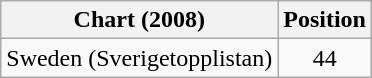<table class="wikitable">
<tr>
<th>Chart (2008)</th>
<th>Position</th>
</tr>
<tr>
<td>Sweden (Sverigetopplistan)</td>
<td style="text-align:center;">44</td>
</tr>
</table>
